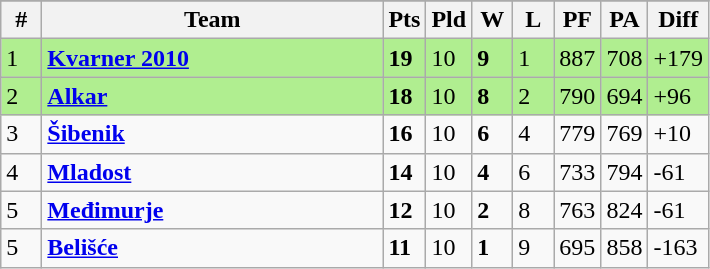<table class=wikitable>
<tr align=center>
</tr>
<tr>
<th width=20>#</th>
<th width=220>Team</th>
<th width=20>Pts</th>
<th width=20>Pld</th>
<th width=20>W</th>
<th width=20>L</th>
<th width=20>PF</th>
<th width=20>PA</th>
<th width=20>Diff</th>
</tr>
<tr bgcolor=B0EE90>
<td>1</td>
<td align="left"><strong><a href='#'>Kvarner 2010</a></strong></td>
<td><strong>19</strong></td>
<td>10</td>
<td><strong>9</strong></td>
<td>1</td>
<td>887</td>
<td>708</td>
<td>+179</td>
</tr>
<tr bgcolor=B0EE90>
<td>2</td>
<td align="left"><strong><a href='#'>Alkar</a></strong></td>
<td><strong>18</strong></td>
<td>10</td>
<td><strong>8</strong></td>
<td>2</td>
<td>790</td>
<td>694</td>
<td>+96</td>
</tr>
<tr>
<td>3</td>
<td align="left"><strong><a href='#'>Šibenik</a></strong></td>
<td><strong>16</strong></td>
<td>10</td>
<td><strong>6</strong></td>
<td>4</td>
<td>779</td>
<td>769</td>
<td>+10</td>
</tr>
<tr>
<td>4</td>
<td align="left"><strong><a href='#'>Mladost</a></strong></td>
<td><strong>14</strong></td>
<td>10</td>
<td><strong>4</strong></td>
<td>6</td>
<td>733</td>
<td>794</td>
<td>-61</td>
</tr>
<tr>
<td>5</td>
<td align="left"><strong><a href='#'>Međimurje</a></strong></td>
<td><strong>12</strong></td>
<td>10</td>
<td><strong>2</strong></td>
<td>8</td>
<td>763</td>
<td>824</td>
<td>-61</td>
</tr>
<tr>
<td>5</td>
<td align="left"><strong><a href='#'>Belišće</a></strong></td>
<td><strong>11</strong></td>
<td>10</td>
<td><strong>1</strong></td>
<td>9</td>
<td>695</td>
<td>858</td>
<td>-163</td>
</tr>
</table>
